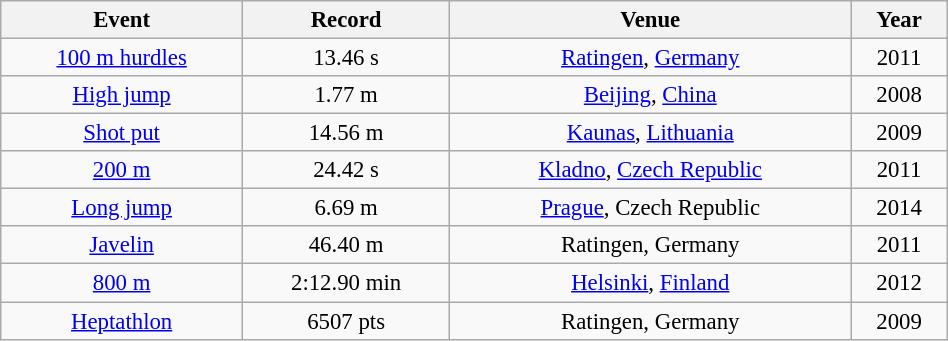<table class="wikitable" style=" text-align:center; font-size:95%;" width="50%">
<tr>
<th>Event</th>
<th>Record</th>
<th>Venue</th>
<th>Year</th>
</tr>
<tr>
<td><a href='#'>100 m hurdles</a></td>
<td>13.46 s</td>
<td><a href='#'>Ratingen</a>, <a href='#'>Germany</a></td>
<td>2011</td>
</tr>
<tr>
<td><a href='#'>High jump</a></td>
<td>1.77 m</td>
<td><a href='#'>Beijing</a>, <a href='#'>China</a></td>
<td>2008</td>
</tr>
<tr>
<td><a href='#'>Shot put</a></td>
<td>14.56 m</td>
<td><a href='#'>Kaunas</a>, <a href='#'>Lithuania</a></td>
<td>2009</td>
</tr>
<tr>
<td><a href='#'>200 m</a></td>
<td>24.42 s</td>
<td><a href='#'>Kladno</a>, <a href='#'>Czech Republic</a></td>
<td>2011</td>
</tr>
<tr>
<td><a href='#'>Long jump</a></td>
<td>6.69 m</td>
<td><a href='#'>Prague</a>, Czech Republic</td>
<td>2014</td>
</tr>
<tr>
<td><a href='#'>Javelin</a></td>
<td>46.40 m</td>
<td>Ratingen, Germany</td>
<td>2011</td>
</tr>
<tr>
<td><a href='#'>800 m</a></td>
<td>2:12.90 min</td>
<td><a href='#'>Helsinki</a>, <a href='#'>Finland</a></td>
<td>2012</td>
</tr>
<tr>
<td><a href='#'>Heptathlon</a></td>
<td>6507 pts</td>
<td>Ratingen, Germany</td>
<td>2009</td>
</tr>
</table>
